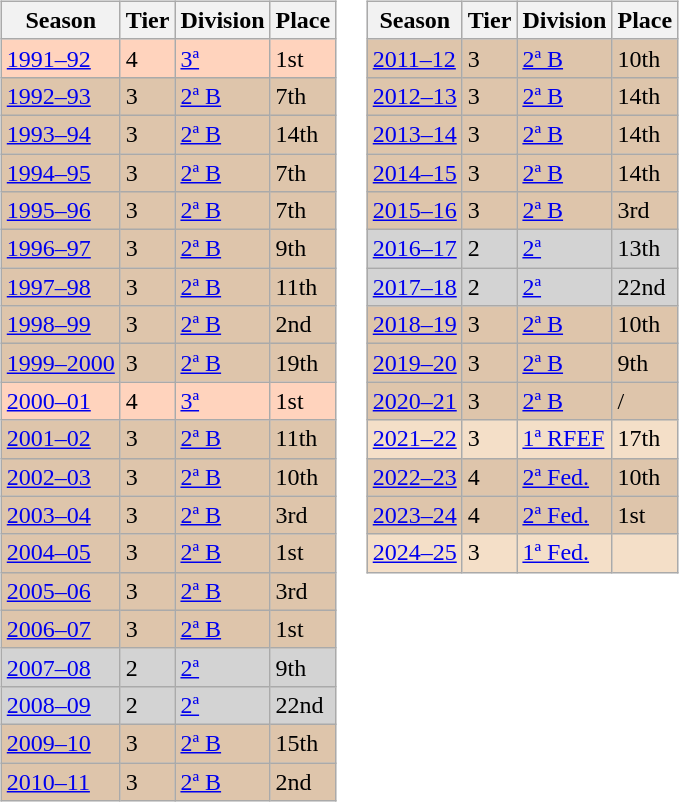<table>
<tr>
<td valign="top" width=0%><br><table class="wikitable">
<tr style="background:#f0f6fa;">
<th>Season</th>
<th>Tier</th>
<th>Division</th>
<th>Place</th>
</tr>
<tr>
<td style="background:#FFD3BD;"><a href='#'>1991–92</a></td>
<td style="background:#FFD3BD;">4</td>
<td style="background:#FFD3BD;"><a href='#'>3ª</a></td>
<td style="background:#FFD3BD;">1st</td>
</tr>
<tr>
<td style="background:#DEC5AB;"><a href='#'>1992–93</a></td>
<td style="background:#DEC5AB;">3</td>
<td style="background:#DEC5AB;"><a href='#'>2ª B</a></td>
<td style="background:#DEC5AB;">7th</td>
</tr>
<tr>
<td style="background:#DEC5AB;"><a href='#'>1993–94</a></td>
<td style="background:#DEC5AB;">3</td>
<td style="background:#DEC5AB;"><a href='#'>2ª B</a></td>
<td style="background:#DEC5AB;">14th</td>
</tr>
<tr>
<td style="background:#DEC5AB;"><a href='#'>1994–95</a></td>
<td style="background:#DEC5AB;">3</td>
<td style="background:#DEC5AB;"><a href='#'>2ª B</a></td>
<td style="background:#DEC5AB;">7th</td>
</tr>
<tr>
<td style="background:#DEC5AB;"><a href='#'>1995–96</a></td>
<td style="background:#DEC5AB;">3</td>
<td style="background:#DEC5AB;"><a href='#'>2ª B</a></td>
<td style="background:#DEC5AB;">7th</td>
</tr>
<tr>
<td style="background:#DEC5AB;"><a href='#'>1996–97</a></td>
<td style="background:#DEC5AB;">3</td>
<td style="background:#DEC5AB;"><a href='#'>2ª B</a></td>
<td style="background:#DEC5AB;">9th</td>
</tr>
<tr>
<td style="background:#DEC5AB;"><a href='#'>1997–98</a></td>
<td style="background:#DEC5AB;">3</td>
<td style="background:#DEC5AB;"><a href='#'>2ª B</a></td>
<td style="background:#DEC5AB;">11th</td>
</tr>
<tr>
<td style="background:#DEC5AB;"><a href='#'>1998–99</a></td>
<td style="background:#DEC5AB;">3</td>
<td style="background:#DEC5AB;"><a href='#'>2ª B</a></td>
<td style="background:#DEC5AB;">2nd</td>
</tr>
<tr>
<td style="background:#DEC5AB;"><a href='#'>1999–2000</a></td>
<td style="background:#DEC5AB;">3</td>
<td style="background:#DEC5AB;"><a href='#'>2ª B</a></td>
<td style="background:#DEC5AB;">19th</td>
</tr>
<tr>
<td style="background:#FFD3BD;"><a href='#'>2000–01</a></td>
<td style="background:#FFD3BD;">4</td>
<td style="background:#FFD3BD;"><a href='#'>3ª</a></td>
<td style="background:#FFD3BD;">1st</td>
</tr>
<tr>
<td style="background:#DEC5AB;"><a href='#'>2001–02</a></td>
<td style="background:#DEC5AB;">3</td>
<td style="background:#DEC5AB;"><a href='#'>2ª B</a></td>
<td style="background:#DEC5AB;">11th</td>
</tr>
<tr>
<td style="background:#DEC5AB;"><a href='#'>2002–03</a></td>
<td style="background:#DEC5AB;">3</td>
<td style="background:#DEC5AB;"><a href='#'>2ª B</a></td>
<td style="background:#DEC5AB;">10th</td>
</tr>
<tr>
<td style="background:#DEC5AB;"><a href='#'>2003–04</a></td>
<td style="background:#DEC5AB;">3</td>
<td style="background:#DEC5AB;"><a href='#'>2ª B</a></td>
<td style="background:#DEC5AB;">3rd</td>
</tr>
<tr>
<td style="background:#DEC5AB;"><a href='#'>2004–05</a></td>
<td style="background:#DEC5AB;">3</td>
<td style="background:#DEC5AB;"><a href='#'>2ª B</a></td>
<td style="background:#DEC5AB;">1st</td>
</tr>
<tr>
<td style="background:#DEC5AB;"><a href='#'>2005–06</a></td>
<td style="background:#DEC5AB;">3</td>
<td style="background:#DEC5AB;"><a href='#'>2ª B</a></td>
<td style="background:#DEC5AB;">3rd</td>
</tr>
<tr>
<td style="background:#DEC5AB;"><a href='#'>2006–07</a></td>
<td style="background:#DEC5AB;">3</td>
<td style="background:#DEC5AB;"><a href='#'>2ª B</a></td>
<td style="background:#DEC5AB;">1st</td>
</tr>
<tr>
<td style="background:#D3D3D3;"><a href='#'>2007–08</a></td>
<td style="background:#D3D3D3;">2</td>
<td style="background:#D3D3D3;"><a href='#'>2ª</a></td>
<td style="background:#D3D3D3;">9th</td>
</tr>
<tr>
<td style="background:#D3D3D3;"><a href='#'>2008–09</a></td>
<td style="background:#D3D3D3;">2</td>
<td style="background:#D3D3D3;"><a href='#'>2ª</a></td>
<td style="background:#D3D3D3;">22nd</td>
</tr>
<tr>
<td style="background:#DEC5AB;"><a href='#'>2009–10</a></td>
<td style="background:#DEC5AB;">3</td>
<td style="background:#DEC5AB;"><a href='#'>2ª B</a></td>
<td style="background:#DEC5AB;">15th</td>
</tr>
<tr>
<td style="background:#DEC5AB;"><a href='#'>2010–11</a></td>
<td style="background:#DEC5AB;">3</td>
<td style="background:#DEC5AB;"><a href='#'>2ª B</a></td>
<td style="background:#DEC5AB;">2nd</td>
</tr>
</table>
</td>
<td valign="top" width=0%><br><table class="wikitable">
<tr style="background:#f0f6fa;">
<th>Season</th>
<th>Tier</th>
<th>Division</th>
<th>Place</th>
</tr>
<tr>
<td style="background:#DEC5AB;"><a href='#'>2011–12</a></td>
<td style="background:#DEC5AB;">3</td>
<td style="background:#DEC5AB;"><a href='#'>2ª B</a></td>
<td style="background:#DEC5AB;">10th</td>
</tr>
<tr>
<td style="background:#DEC5AB;"><a href='#'>2012–13</a></td>
<td style="background:#DEC5AB;">3</td>
<td style="background:#DEC5AB;"><a href='#'>2ª B</a></td>
<td style="background:#DEC5AB;">14th</td>
</tr>
<tr>
<td style="background:#DEC5AB;"><a href='#'>2013–14</a></td>
<td style="background:#DEC5AB;">3</td>
<td style="background:#DEC5AB;"><a href='#'>2ª B</a></td>
<td style="background:#DEC5AB;">14th</td>
</tr>
<tr>
<td style="background:#DEC5AB;"><a href='#'>2014–15</a></td>
<td style="background:#DEC5AB;">3</td>
<td style="background:#DEC5AB;"><a href='#'>2ª B</a></td>
<td style="background:#DEC5AB;">14th</td>
</tr>
<tr>
<td style="background:#DEC5AB;"><a href='#'>2015–16</a></td>
<td style="background:#DEC5AB;">3</td>
<td style="background:#DEC5AB;"><a href='#'>2ª B</a></td>
<td style="background:#DEC5AB;">3rd</td>
</tr>
<tr>
<td style="background:#D3D3D3;"><a href='#'>2016–17</a></td>
<td style="background:#D3D3D3;">2</td>
<td style="background:#D3D3D3;"><a href='#'>2ª</a></td>
<td style="background:#D3D3D3;">13th</td>
</tr>
<tr>
<td style="background:#D3D3D3;"><a href='#'>2017–18</a></td>
<td style="background:#D3D3D3;">2</td>
<td style="background:#D3D3D3;"><a href='#'>2ª</a></td>
<td style="background:#D3D3D3;">22nd</td>
</tr>
<tr>
<td style="background:#DEC5AB;"><a href='#'>2018–19</a></td>
<td style="background:#DEC5AB;">3</td>
<td style="background:#DEC5AB;"><a href='#'>2ª B</a></td>
<td style="background:#DEC5AB;">10th</td>
</tr>
<tr>
<td style="background:#DEC5AB;"><a href='#'>2019–20</a></td>
<td style="background:#DEC5AB;">3</td>
<td style="background:#DEC5AB;"><a href='#'>2ª B</a></td>
<td style="background:#DEC5AB;">9th</td>
</tr>
<tr>
<td style="background:#DEC5AB;"><a href='#'>2020–21</a></td>
<td style="background:#DEC5AB;">3</td>
<td style="background:#DEC5AB;"><a href='#'>2ª B</a></td>
<td style="background:#DEC5AB;"> / </td>
</tr>
<tr>
<td style="background:#F4DFC8;"><a href='#'>2021–22</a></td>
<td style="background:#F4DFC8;">3</td>
<td style="background:#F4DFC8;"><a href='#'>1ª RFEF</a></td>
<td style="background:#F4DFC8;">17th</td>
</tr>
<tr>
<td style="background:#DEC5AB;"><a href='#'>2022–23</a></td>
<td style="background:#DEC5AB;">4</td>
<td style="background:#DEC5AB;"><a href='#'>2ª Fed.</a></td>
<td style="background:#DEC5AB;">10th</td>
</tr>
<tr>
<td style="background:#DEC5AB;"><a href='#'>2023–24</a></td>
<td style="background:#DEC5AB;">4</td>
<td style="background:#DEC5AB;"><a href='#'>2ª Fed.</a></td>
<td style="background:#DEC5AB;">1st</td>
</tr>
<tr>
<td style="background:#F4DFC8;"><a href='#'>2024–25</a></td>
<td style="background:#F4DFC8;">3</td>
<td style="background:#F4DFC8;"><a href='#'>1ª Fed.</a></td>
<td style="background:#F4DFC8;"></td>
</tr>
</table>
</td>
</tr>
</table>
